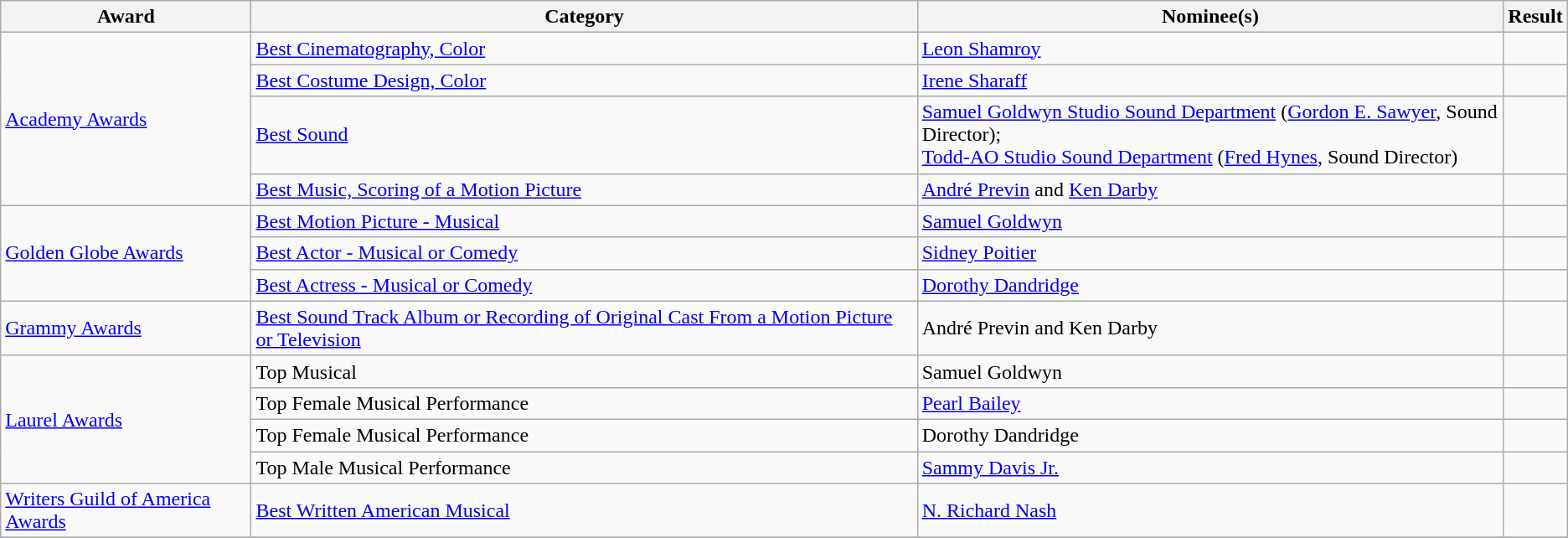<table class="wikitable plainrowheaders">
<tr>
<th>Award</th>
<th>Category</th>
<th>Nominee(s)</th>
<th>Result</th>
</tr>
<tr>
<td rowspan=4><a href='#'>Academy Awards</a></td>
<td><a href='#'>Best Cinematography, Color</a></td>
<td><a href='#'>Leon Shamroy</a></td>
<td></td>
</tr>
<tr>
<td><a href='#'>Best Costume Design, Color</a></td>
<td><a href='#'>Irene Sharaff</a></td>
<td></td>
</tr>
<tr>
<td><a href='#'>Best Sound</a></td>
<td><a href='#'>Samuel Goldwyn Studio Sound Department</a> (<a href='#'>Gordon E. Sawyer</a>, Sound Director);<br><a href='#'>Todd-AO Studio Sound Department</a> (<a href='#'>Fred Hynes</a>, Sound Director)</td>
<td></td>
</tr>
<tr>
<td><a href='#'>Best Music, Scoring of a Motion Picture</a></td>
<td><a href='#'>André Previn</a> and <a href='#'>Ken Darby</a></td>
<td></td>
</tr>
<tr>
<td rowspan=3><a href='#'>Golden Globe Awards</a></td>
<td><a href='#'>Best Motion Picture - Musical</a></td>
<td><a href='#'>Samuel Goldwyn</a></td>
<td></td>
</tr>
<tr>
<td><a href='#'>Best Actor - Musical or Comedy</a></td>
<td><a href='#'>Sidney Poitier</a></td>
<td></td>
</tr>
<tr>
<td><a href='#'>Best Actress - Musical or Comedy</a></td>
<td><a href='#'>Dorothy Dandridge</a></td>
<td></td>
</tr>
<tr>
<td><a href='#'>Grammy Awards</a></td>
<td><a href='#'>Best Sound Track Album or Recording of Original Cast From a Motion Picture or Television</a></td>
<td>André Previn and Ken Darby</td>
<td></td>
</tr>
<tr>
<td rowspan=4><a href='#'>Laurel Awards</a></td>
<td>Top Musical</td>
<td>Samuel Goldwyn</td>
<td></td>
</tr>
<tr>
<td>Top Female Musical Performance</td>
<td><a href='#'>Pearl Bailey</a></td>
<td></td>
</tr>
<tr>
<td>Top Female Musical Performance</td>
<td>Dorothy Dandridge</td>
<td></td>
</tr>
<tr>
<td>Top Male Musical Performance</td>
<td><a href='#'>Sammy Davis Jr.</a></td>
<td></td>
</tr>
<tr>
<td><a href='#'>Writers Guild of America Awards</a></td>
<td><a href='#'>Best Written American Musical</a></td>
<td><a href='#'>N. Richard Nash</a></td>
<td></td>
</tr>
<tr>
</tr>
</table>
